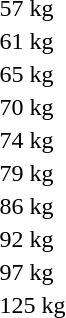<table>
<tr>
<td rowspan=2>57 kg</td>
<td rowspan=2></td>
<td rowspan=2></td>
<td></td>
</tr>
<tr>
<td></td>
</tr>
<tr>
<td>61 kg</td>
<td></td>
<td></td>
<td></td>
</tr>
<tr>
<td rowspan=2>65 kg</td>
<td rowspan=2></td>
<td rowspan=2></td>
<td></td>
</tr>
<tr>
<td></td>
</tr>
<tr>
<td rowspan=2>70 kg</td>
<td rowspan=2></td>
<td rowspan=2></td>
<td></td>
</tr>
<tr>
<td></td>
</tr>
<tr>
<td>74 kg</td>
<td></td>
<td></td>
<td></td>
</tr>
<tr>
<td rowspan=2>79 kg</td>
<td rowspan=2></td>
<td rowspan=2></td>
<td></td>
</tr>
<tr>
<td></td>
</tr>
<tr>
<td>86 kg</td>
<td></td>
<td></td>
<td></td>
</tr>
<tr>
<td>92 kg</td>
<td></td>
<td></td>
<td></td>
</tr>
<tr>
<td>97 kg</td>
<td></td>
<td></td>
<td></td>
</tr>
<tr>
<td>125 kg</td>
<td></td>
<td></td>
<td></td>
</tr>
</table>
